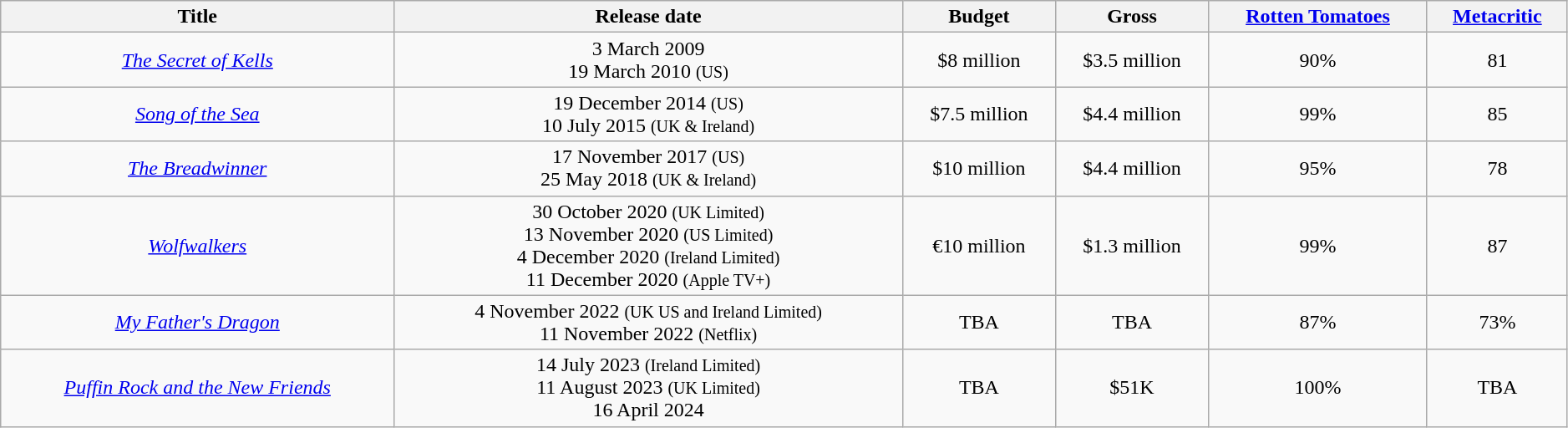<table class="wikitable sortable" style="text-align: center" width=99%>
<tr>
<th scope="col">Title</th>
<th scope="col">Release date</th>
<th scope="col">Budget</th>
<th scope="col">Gross</th>
<th scope="col"><a href='#'>Rotten Tomatoes</a></th>
<th scope="col"><a href='#'>Metacritic</a></th>
</tr>
<tr>
<td scope="row"><em><a href='#'>The Secret of Kells</a></em></td>
<td>3 March 2009 <br> 19 March 2010 <small>(US)</small></td>
<td>$8 million</td>
<td>$3.5 million</td>
<td>90%</td>
<td>81</td>
</tr>
<tr>
<td scope="row"><em><a href='#'>Song of the Sea</a></em></td>
<td>19 December 2014 <small>(US)</small><br> 10 July 2015 <small>(UK & Ireland)</small></td>
<td>$7.5 million</td>
<td>$4.4 million</td>
<td>99%</td>
<td>85</td>
</tr>
<tr>
<td scope="row"><em><a href='#'>The Breadwinner</a></em></td>
<td>17 November 2017 <small>(US)</small><br>25 May 2018 <small>(UK & Ireland)</small></td>
<td>$10 million</td>
<td>$4.4 million</td>
<td>95%</td>
<td>78</td>
</tr>
<tr>
<td scope="row"><em><a href='#'>Wolfwalkers</a></em></td>
<td>30 October 2020 <small>(UK Limited)</small><br>13 November 2020 <small>(US Limited)</small><br>4 December 2020 <small>(Ireland Limited)</small><br>11 December 2020 <small>(Apple TV+)</small></td>
<td>€10 million</td>
<td>$1.3 million</td>
<td>99%</td>
<td>87</td>
</tr>
<tr>
<td scope="row"><em><a href='#'>My Father's Dragon</a></em></td>
<td>4 November 2022 <small>(UK US and Ireland Limited)</small><br>11 November 2022 <small>(Netflix)</small> </td>
<td>TBA</td>
<td>TBA</td>
<td>87%</td>
<td>73%</td>
</tr>
<tr>
<td><em><a href='#'>Puffin Rock and the New Friends</a></em></td>
<td>14 July 2023 <small>(Ireland Limited)</small><br>11 August 2023 <small>(UK Limited)</small><br>16 April 2024</td>
<td>TBA</td>
<td>$51K</td>
<td>100%</td>
<td>TBA</td>
</tr>
</table>
